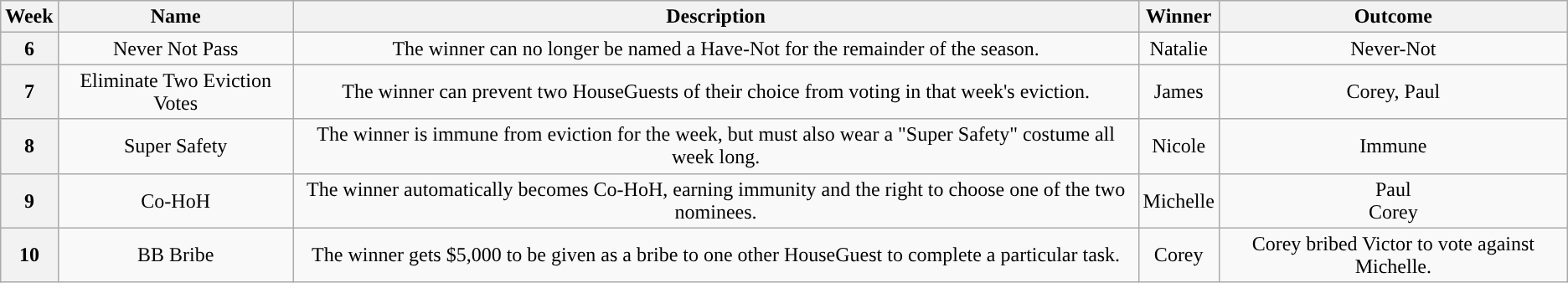<table class="wikitable" style="text-align:center">
<tr>
<th scope="col">Week</th>
<th scope="col">Name</th>
<th scope="col">Description</th>
<th scope="col">Winner</th>
<th scope="col">Outcome</th>
</tr>
<tr>
<th scope="row">6</th>
<td>Never Not Pass</td>
<td>The winner can no longer be named a Have-Not for the remainder of the season.</td>
<td>Natalie</td>
<td>Never-Not</td>
</tr>
<tr>
<th scope="row">7</th>
<td>Eliminate Two Eviction Votes</td>
<td>The winner can prevent two HouseGuests of their choice from voting in that week's eviction.</td>
<td>James</td>
<td>Corey, Paul</td>
</tr>
<tr>
<th scope="row">8</th>
<td>Super Safety</td>
<td>The winner is immune from eviction for the week, but must also wear a "Super Safety" costume all week long.</td>
<td>Nicole</td>
<td>Immune</td>
</tr>
<tr>
<th scope="row">9</th>
<td>Co-HoH</td>
<td>The winner automatically becomes Co-HoH, earning immunity and the right to choose one of the two nominees.</td>
<td>Michelle</td>
<td>Paul<br>Corey</td>
</tr>
<tr>
<th scope="row">10</th>
<td>BB Bribe</td>
<td>The winner gets $5,000 to be given as a bribe to one other HouseGuest to complete a particular task.</td>
<td>Corey</td>
<td>Corey bribed Victor to vote against Michelle.</td>
</tr>
</table>
